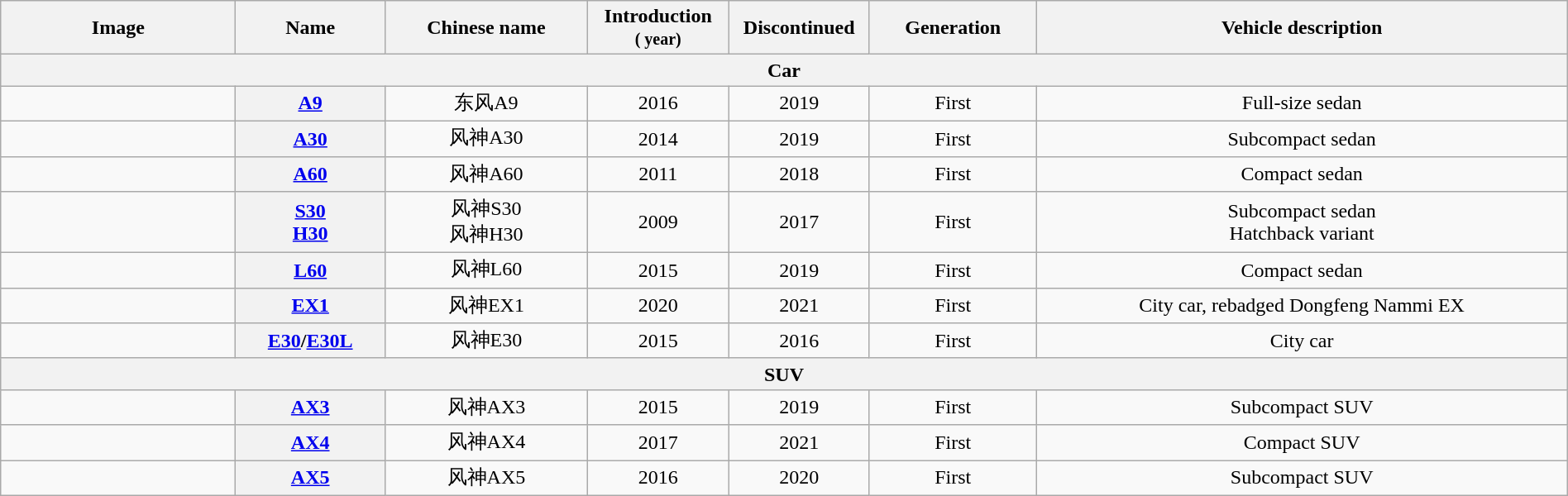<table class="wikitable sortable" style="text-align: center; width: 100%">
<tr>
<th class="unsortable" width="15%">Image</th>
<th>Name</th>
<th class="unsortable">Chinese name</th>
<th width="9%">Introduction<br><small>( year)</small></th>
<th width="9%">Discontinued</th>
<th>Generation</th>
<th>Vehicle description</th>
</tr>
<tr>
<th colspan="7">Car</th>
</tr>
<tr>
<td></td>
<th><a href='#'>A9</a></th>
<td>东风A9</td>
<td>2016</td>
<td>2019</td>
<td>First</td>
<td>Full-size sedan</td>
</tr>
<tr>
<td></td>
<th><a href='#'>A30</a></th>
<td>风神A30</td>
<td>2014</td>
<td>2019</td>
<td>First</td>
<td>Subcompact sedan</td>
</tr>
<tr>
<td></td>
<th><a href='#'>A60</a></th>
<td>风神A60</td>
<td>2011</td>
<td>2018</td>
<td>First</td>
<td>Compact sedan</td>
</tr>
<tr>
<td><br></td>
<th><a href='#'>S30</a><br><a href='#'>H30</a></th>
<td>风神S30<br>风神H30</td>
<td>2009</td>
<td>2017</td>
<td>First</td>
<td>Subcompact sedan<br>Hatchback variant</td>
</tr>
<tr>
<td></td>
<th><a href='#'>L60</a></th>
<td>风神L60</td>
<td>2015</td>
<td>2019</td>
<td>First</td>
<td>Compact sedan</td>
</tr>
<tr>
<td></td>
<th><a href='#'>EX1</a></th>
<td>风神EX1</td>
<td>2020</td>
<td>2021</td>
<td>First</td>
<td>City car, rebadged Dongfeng Nammi EX</td>
</tr>
<tr>
<td></td>
<th><a href='#'>E30</a>/<a href='#'>E30L</a></th>
<td>风神E30</td>
<td>2015</td>
<td>2016</td>
<td>First</td>
<td>City car</td>
</tr>
<tr>
<th colspan="7">SUV</th>
</tr>
<tr>
<td></td>
<th><a href='#'>AX3</a></th>
<td>风神AX3</td>
<td>2015</td>
<td>2019</td>
<td>First</td>
<td>Subcompact SUV</td>
</tr>
<tr>
<td></td>
<th><a href='#'>AX4</a></th>
<td>风神AX4</td>
<td>2017</td>
<td>2021</td>
<td>First</td>
<td>Compact SUV</td>
</tr>
<tr>
<td></td>
<th><a href='#'>AX5</a></th>
<td>风神AX5</td>
<td>2016</td>
<td>2020</td>
<td>First</td>
<td>Subcompact SUV</td>
</tr>
</table>
